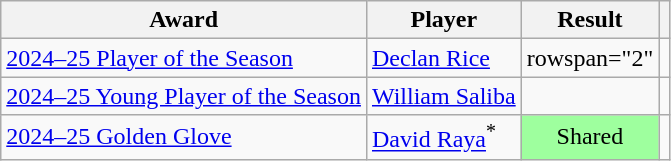<table class="wikitable" style="text-align:center;">
<tr>
<th>Award</th>
<th>Player</th>
<th>Result</th>
<th></th>
</tr>
<tr>
<td style="text-align:left;"><a href='#'>2024–25 Player of the Season</a></td>
<td style="text-align:left;"> <a href='#'>Declan Rice</a></td>
<td>rowspan="2" </td>
<td></td>
</tr>
<tr>
<td style="text-align:left;"><a href='#'>2024–25 Young Player of the Season</a></td>
<td style="text-align:left;"> <a href='#'>William Saliba</a></td>
<td></td>
</tr>
<tr>
<td style="text-align:left;"><a href='#'>2024–25 Golden Glove</a></td>
<td style="text-align:left;"> <a href='#'>David Raya</a><sup>*</sup></td>
<td style="background:#9eff9e;">Shared</td>
<td></td>
</tr>
</table>
